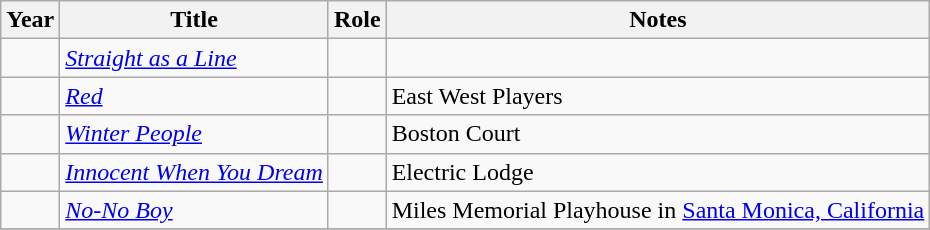<table class="wikitable">
<tr>
<th>Year</th>
<th>Title</th>
<th>Role</th>
<th>Notes</th>
</tr>
<tr>
<td></td>
<td><em><a href='#'>Straight as a Line</a></em></td>
<td></td>
<td></td>
</tr>
<tr>
<td></td>
<td><em><a href='#'>Red</a></em></td>
<td></td>
<td>East West Players</td>
</tr>
<tr>
<td></td>
<td><em><a href='#'>Winter People</a></em></td>
<td></td>
<td>Boston Court</td>
</tr>
<tr>
<td></td>
<td><em><a href='#'>Innocent When You Dream</a></em></td>
<td></td>
<td>Electric Lodge</td>
</tr>
<tr>
<td></td>
<td><em><a href='#'>No-No Boy</a></em></td>
<td></td>
<td>Miles Memorial Playhouse in <a href='#'>Santa Monica, California</a></td>
</tr>
<tr>
</tr>
</table>
